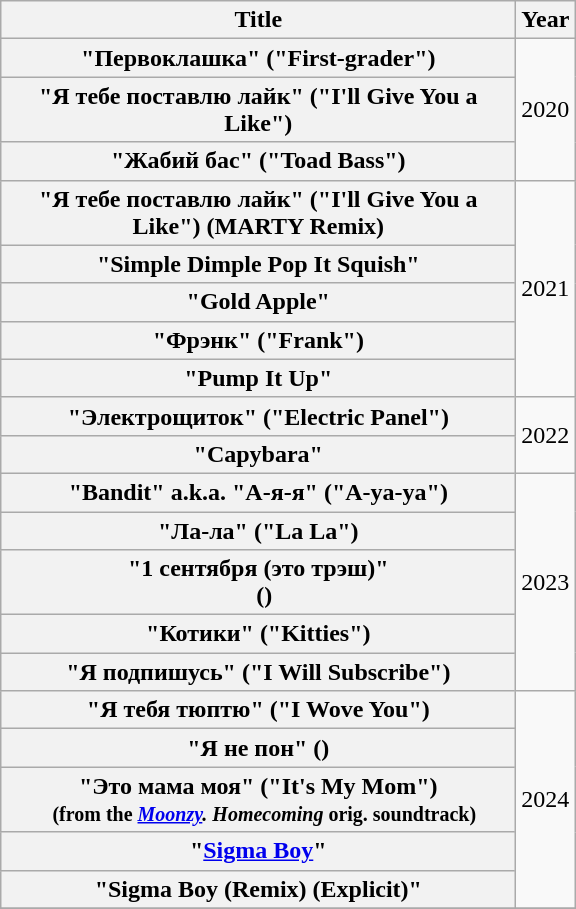<table class="wikitable plainrowheaders" style="text-align:center;">
<tr>
<th scope="col" rowspan="1" style="width:21em;">Title</th>
<th scope="col" rowspan="1" style="width:1em;">Year</th>
</tr>
<tr>
<th scope="row">"Первоклашка" ("First-grader")</th>
<td rowspan="3">2020</td>
</tr>
<tr>
<th scope="row">"Я тебе поставлю лайк" ("I'll Give You a Like")</th>
</tr>
<tr>
<th scope="row">"Жабий бас" ("Toad Bass")</th>
</tr>
<tr>
<th scope="row">"Я тебе поставлю лайк" ("I'll Give You a Like") (MARTY Remix)</th>
<td rowspan="5">2021</td>
</tr>
<tr>
<th scope="row">"Simple Dimple Pop It Squish"</th>
</tr>
<tr>
<th scope="row">"Gold Apple"</th>
</tr>
<tr>
<th scope="row">"Фрэнк" ("Frank")</th>
</tr>
<tr>
<th scope="row">"Pump It Up"</th>
</tr>
<tr>
<th scope="row">"Электрощиток" ("Electric Panel")</th>
<td rowspan="2">2022</td>
</tr>
<tr>
<th scope="row">"Capybara"</th>
</tr>
<tr>
<th scope="row">"Bandit" a.k.a. "А-я-я" ("A-ya-ya")</th>
<td rowspan="5">2023</td>
</tr>
<tr>
<th scope="row">"Ла-ла" ("La La")</th>
</tr>
<tr>
<th scope="row">"1 сентября (это трэш)"<br>  ()</th>
</tr>
<tr>
<th scope="row">"Котики" ("Kitties")</th>
</tr>
<tr>
<th scope="row">"Я подпишусь" ("I Will Subscribe")</th>
</tr>
<tr>
<th scope="row">"Я тебя тюптю" ("I Wove You")</th>
<td rowspan="5">2024</td>
</tr>
<tr>
<th scope="row">"Я не пон" ()</th>
</tr>
<tr>
<th scope="row">"Это мама моя" ("It's My Mom")<br>  <small>(from the <em><a href='#'>Moonzy</a>. Homecoming</em> orig. soundtrack)</small></th>
</tr>
<tr>
<th scope="row">"<a href='#'>Sigma Boy</a>" </th>
</tr>
<tr>
<th scope="row">"Sigma Boy (Remix) (Explicit)"</th>
</tr>
<tr>
</tr>
</table>
